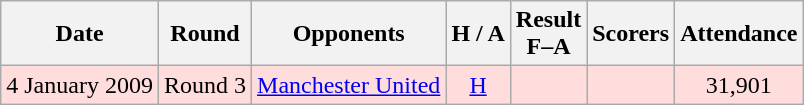<table class="wikitable" style="text-align:center">
<tr>
<th>Date</th>
<th>Round</th>
<th>Opponents</th>
<th>H / A</th>
<th>Result<br>F–A</th>
<th>Scorers</th>
<th>Attendance</th>
</tr>
<tr bgcolor="#ffdddd">
<td>4 January 2009</td>
<td>Round 3</td>
<td><a href='#'>Manchester United</a></td>
<td><a href='#'>H</a></td>
<td> </td>
<td></td>
<td>31,901</td>
</tr>
</table>
